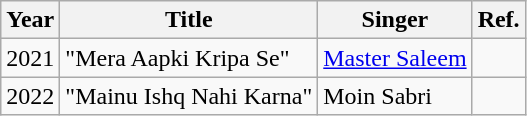<table class="wikitable sortable">
<tr>
<th>Year</th>
<th>Title</th>
<th>Singer</th>
<th class="unsortable">Ref.</th>
</tr>
<tr>
<td>2021</td>
<td>"Mera Aapki Kripa Se"</td>
<td><a href='#'>Master Saleem</a></td>
<td></td>
</tr>
<tr>
<td>2022</td>
<td>"Mainu Ishq Nahi Karna"</td>
<td>Moin Sabri</td>
<td></td>
</tr>
</table>
